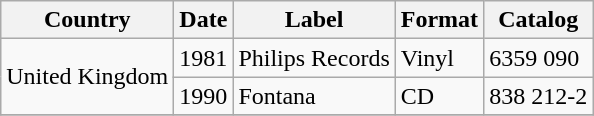<table class="wikitable">
<tr>
<th>Country</th>
<th>Date</th>
<th>Label</th>
<th>Format</th>
<th>Catalog</th>
</tr>
<tr>
<td rowspan=2>United Kingdom</td>
<td>1981</td>
<td>Philips Records</td>
<td>Vinyl</td>
<td>6359 090</td>
</tr>
<tr>
<td>1990</td>
<td>Fontana</td>
<td>CD</td>
<td>838 212-2</td>
</tr>
<tr>
</tr>
</table>
